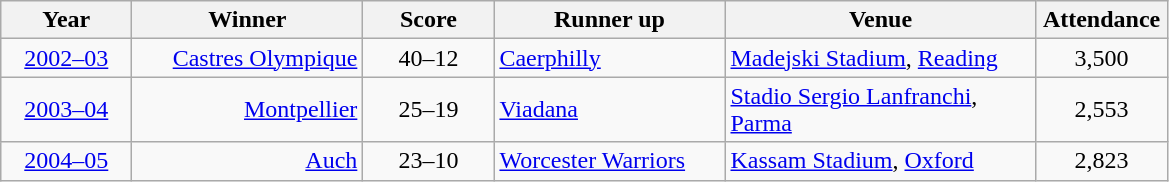<table class="wikitable" style="text-align: center;">
<tr>
<th style="width:60pt;">Year</th>
<th style="width:110pt;">Winner</th>
<th style="width:60pt;">Score</th>
<th style="width:110pt;">Runner up</th>
<th style="width:150pt;">Venue</th>
<th style="width:60pt;">Attendance</th>
</tr>
<tr>
<td><a href='#'>2002–03</a></td>
<td align="right"><a href='#'>Castres Olympique</a> </td>
<td>40–12</td>
<td align="left"> <a href='#'>Caerphilly</a></td>
<td align="left"><a href='#'>Madejski Stadium</a>, <a href='#'>Reading</a> </td>
<td>3,500</td>
</tr>
<tr>
<td><a href='#'>2003–04</a></td>
<td align="right"><a href='#'>Montpellier</a> </td>
<td>25–19</td>
<td align="left"> <a href='#'>Viadana</a></td>
<td align="left"><a href='#'>Stadio Sergio Lanfranchi</a>, <a href='#'>Parma</a> </td>
<td>2,553</td>
</tr>
<tr>
<td><a href='#'>2004–05</a></td>
<td align="right"><a href='#'>Auch</a> </td>
<td>23–10</td>
<td align="left"> <a href='#'>Worcester Warriors</a></td>
<td align="left"><a href='#'>Kassam Stadium</a>, <a href='#'>Oxford</a> </td>
<td>2,823</td>
</tr>
</table>
